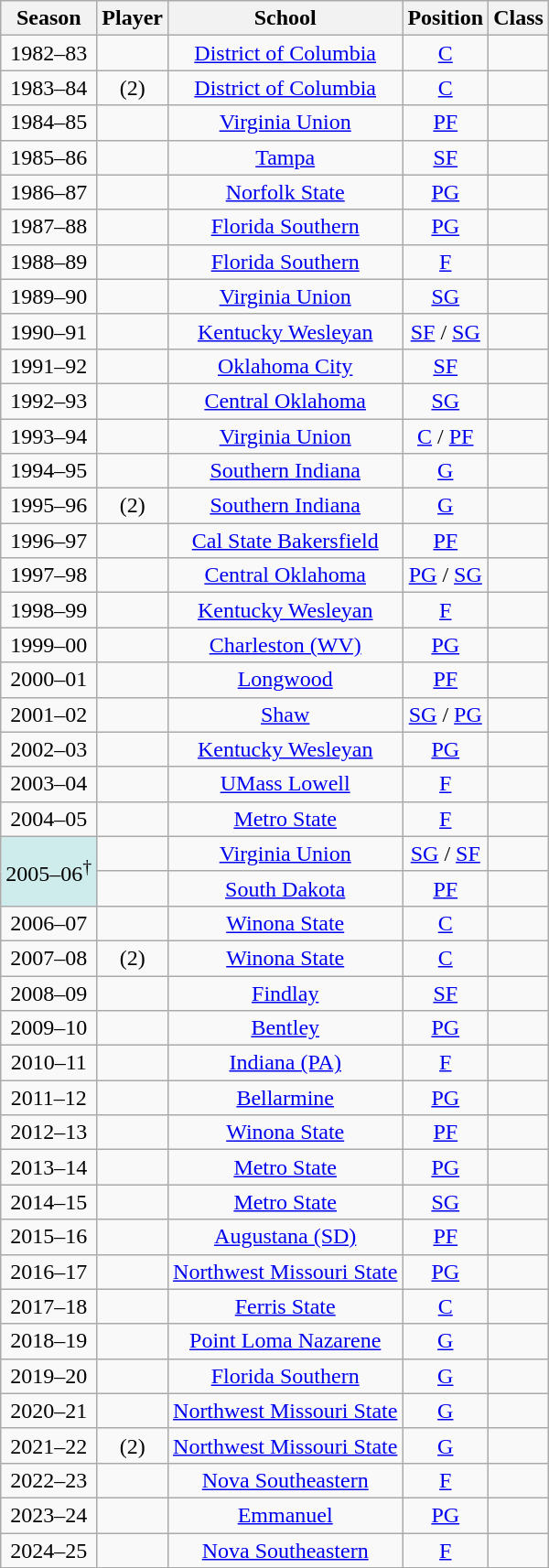<table class="wikitable sortable" style="text-align:center;">
<tr>
<th>Season</th>
<th>Player</th>
<th>School</th>
<th>Position</th>
<th>Class</th>
</tr>
<tr>
<td>1982–83</td>
<td></td>
<td><a href='#'>District of Columbia</a></td>
<td><a href='#'>C</a></td>
<td></td>
</tr>
<tr>
<td>1983–84</td>
<td> (2)</td>
<td><a href='#'>District of Columbia</a></td>
<td><a href='#'>C</a></td>
<td></td>
</tr>
<tr>
<td>1984–85</td>
<td></td>
<td><a href='#'>Virginia Union</a></td>
<td><a href='#'>PF</a></td>
<td></td>
</tr>
<tr>
<td>1985–86</td>
<td></td>
<td><a href='#'>Tampa</a></td>
<td><a href='#'>SF</a></td>
<td></td>
</tr>
<tr>
<td>1986–87</td>
<td></td>
<td><a href='#'>Norfolk State</a></td>
<td><a href='#'>PG</a></td>
<td></td>
</tr>
<tr>
<td>1987–88</td>
<td></td>
<td><a href='#'>Florida Southern</a></td>
<td><a href='#'>PG</a></td>
<td></td>
</tr>
<tr>
<td>1988–89</td>
<td></td>
<td><a href='#'>Florida Southern</a></td>
<td><a href='#'>F</a></td>
<td></td>
</tr>
<tr>
<td>1989–90</td>
<td></td>
<td><a href='#'>Virginia Union</a></td>
<td><a href='#'>SG</a></td>
<td></td>
</tr>
<tr>
<td>1990–91</td>
<td></td>
<td><a href='#'>Kentucky Wesleyan</a></td>
<td><a href='#'>SF</a> / <a href='#'>SG</a></td>
<td></td>
</tr>
<tr>
<td>1991–92</td>
<td></td>
<td><a href='#'>Oklahoma City</a></td>
<td><a href='#'>SF</a></td>
<td></td>
</tr>
<tr>
<td>1992–93</td>
<td></td>
<td><a href='#'>Central Oklahoma</a></td>
<td><a href='#'>SG</a></td>
<td></td>
</tr>
<tr>
<td>1993–94</td>
<td></td>
<td><a href='#'>Virginia Union</a></td>
<td><a href='#'>C</a> / <a href='#'>PF</a></td>
<td></td>
</tr>
<tr>
<td>1994–95</td>
<td></td>
<td><a href='#'>Southern Indiana</a></td>
<td><a href='#'>G</a></td>
<td></td>
</tr>
<tr>
<td>1995–96</td>
<td> (2)</td>
<td><a href='#'>Southern Indiana</a></td>
<td><a href='#'>G</a></td>
<td></td>
</tr>
<tr>
<td>1996–97</td>
<td></td>
<td><a href='#'>Cal State Bakersfield</a></td>
<td><a href='#'>PF</a></td>
<td></td>
</tr>
<tr>
<td>1997–98</td>
<td></td>
<td><a href='#'>Central Oklahoma</a></td>
<td><a href='#'>PG</a> / <a href='#'>SG</a></td>
<td></td>
</tr>
<tr>
<td>1998–99</td>
<td></td>
<td><a href='#'>Kentucky Wesleyan</a></td>
<td><a href='#'>F</a></td>
<td></td>
</tr>
<tr>
<td>1999–00</td>
<td></td>
<td><a href='#'>Charleston (WV)</a></td>
<td><a href='#'>PG</a></td>
<td></td>
</tr>
<tr>
<td>2000–01</td>
<td></td>
<td><a href='#'>Longwood</a></td>
<td><a href='#'>PF</a></td>
<td></td>
</tr>
<tr>
<td>2001–02</td>
<td></td>
<td><a href='#'>Shaw</a></td>
<td><a href='#'>SG</a> / <a href='#'>PG</a></td>
<td></td>
</tr>
<tr>
<td>2002–03</td>
<td></td>
<td><a href='#'>Kentucky Wesleyan</a></td>
<td><a href='#'>PG</a></td>
<td></td>
</tr>
<tr>
<td>2003–04</td>
<td></td>
<td><a href='#'>UMass Lowell</a></td>
<td><a href='#'>F</a></td>
<td></td>
</tr>
<tr>
<td>2004–05</td>
<td></td>
<td><a href='#'>Metro State</a></td>
<td><a href='#'>F</a></td>
<td></td>
</tr>
<tr>
<td style="background-color:#CFECEC;" rowspan=2>2005–06<sup>†</sup></td>
<td></td>
<td><a href='#'>Virginia Union</a></td>
<td><a href='#'>SG</a> / <a href='#'>SF</a></td>
<td></td>
</tr>
<tr>
<td></td>
<td><a href='#'>South Dakota</a></td>
<td><a href='#'>PF</a></td>
<td></td>
</tr>
<tr>
<td>2006–07</td>
<td></td>
<td><a href='#'>Winona State</a></td>
<td><a href='#'>C</a></td>
<td></td>
</tr>
<tr>
<td>2007–08</td>
<td> (2)</td>
<td><a href='#'>Winona State</a></td>
<td><a href='#'>C</a></td>
<td></td>
</tr>
<tr>
<td>2008–09</td>
<td></td>
<td><a href='#'>Findlay</a></td>
<td><a href='#'>SF</a></td>
<td></td>
</tr>
<tr>
<td>2009–10</td>
<td></td>
<td><a href='#'>Bentley</a></td>
<td><a href='#'>PG</a></td>
<td></td>
</tr>
<tr>
<td>2010–11</td>
<td></td>
<td><a href='#'>Indiana (PA)</a></td>
<td><a href='#'>F</a></td>
<td></td>
</tr>
<tr>
<td>2011–12</td>
<td></td>
<td><a href='#'>Bellarmine</a></td>
<td><a href='#'>PG</a></td>
<td></td>
</tr>
<tr>
<td>2012–13</td>
<td></td>
<td><a href='#'>Winona State</a></td>
<td><a href='#'>PF</a></td>
<td></td>
</tr>
<tr>
<td>2013–14</td>
<td></td>
<td><a href='#'>Metro State</a></td>
<td><a href='#'>PG</a></td>
<td></td>
</tr>
<tr>
<td>2014–15</td>
<td></td>
<td><a href='#'>Metro State</a></td>
<td><a href='#'>SG</a></td>
<td></td>
</tr>
<tr>
<td>2015–16</td>
<td></td>
<td><a href='#'>Augustana (SD)</a></td>
<td><a href='#'>PF</a></td>
<td></td>
</tr>
<tr>
<td>2016–17</td>
<td></td>
<td><a href='#'>Northwest Missouri State</a></td>
<td><a href='#'>PG</a></td>
<td></td>
</tr>
<tr>
<td>2017–18</td>
<td></td>
<td><a href='#'>Ferris State</a></td>
<td><a href='#'>C</a></td>
<td></td>
</tr>
<tr>
<td>2018–19</td>
<td></td>
<td><a href='#'>Point Loma Nazarene</a></td>
<td><a href='#'>G</a></td>
<td></td>
</tr>
<tr>
<td>2019–20</td>
<td></td>
<td><a href='#'>Florida Southern</a></td>
<td><a href='#'>G</a></td>
<td></td>
</tr>
<tr>
<td>2020–21</td>
<td></td>
<td><a href='#'>Northwest Missouri State</a></td>
<td><a href='#'>G</a></td>
<td></td>
</tr>
<tr>
<td>2021–22</td>
<td> (2)</td>
<td><a href='#'>Northwest Missouri State</a></td>
<td><a href='#'>G</a></td>
<td></td>
</tr>
<tr>
<td>2022–23</td>
<td></td>
<td><a href='#'>Nova Southeastern</a></td>
<td><a href='#'>F</a></td>
<td></td>
</tr>
<tr>
<td>2023–24</td>
<td></td>
<td><a href='#'>Emmanuel</a></td>
<td><a href='#'>PG</a></td>
<td></td>
</tr>
<tr>
<td>2024–25</td>
<td></td>
<td><a href='#'>Nova Southeastern</a></td>
<td><a href='#'>F</a></td>
<td></td>
</tr>
</table>
